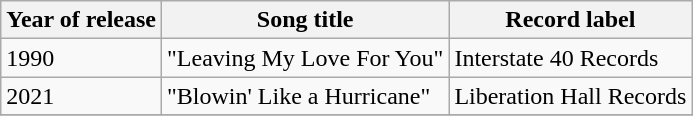<table class="wikitable sortable">
<tr>
<th>Year of release</th>
<th>Song title</th>
<th>Record label</th>
</tr>
<tr>
<td>1990</td>
<td>"Leaving My Love For You"</td>
<td>Interstate 40 Records</td>
</tr>
<tr>
<td>2021</td>
<td>"Blowin' Like a Hurricane"</td>
<td>Liberation Hall Records</td>
</tr>
<tr>
</tr>
</table>
